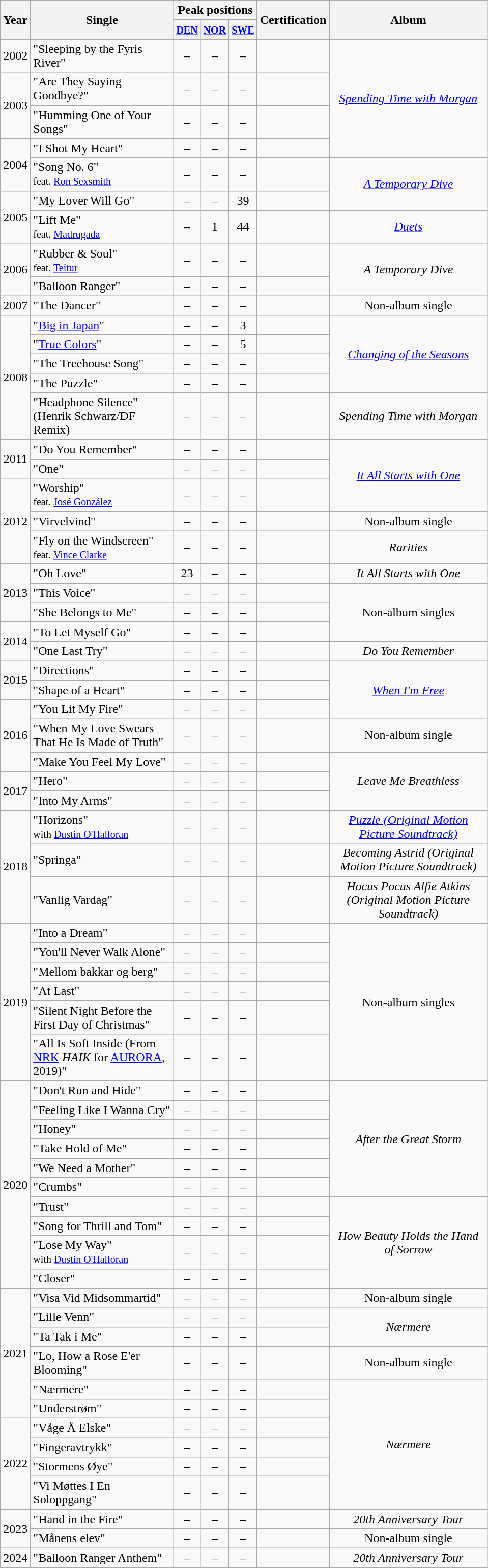<table class="wikitable">
<tr>
<th align="center" rowspan="2" width="10">Year</th>
<th align="center" rowspan="2" width="180">Single</th>
<th align="center" colspan="3" width="30">Peak positions</th>
<th align="center" rowspan="2" width="70">Certification</th>
<th align="center" rowspan="2" width="200">Album</th>
</tr>
<tr>
<th width="20"><small><a href='#'>DEN</a></small><br></th>
<th width="20"><small><a href='#'>NOR</a></small><br></th>
<th width="20"><small><a href='#'>SWE</a></small><br></th>
</tr>
<tr>
<td align="center" rowspan="1">2002</td>
<td>"Sleeping by the Fyris River"</td>
<td align="center">–</td>
<td align="center">–</td>
<td align="center">–</td>
<td align="center"></td>
<td align="center" rowspan="4"><em><a href='#'>Spending Time with Morgan</a></em></td>
</tr>
<tr>
<td align="center" rowspan="2">2003</td>
<td>"Are They Saying Goodbye?"</td>
<td align="center">–</td>
<td align="center">–</td>
<td align="center">–</td>
<td align="center"></td>
</tr>
<tr>
<td>"Humming One of Your Songs"</td>
<td align="center">–</td>
<td align="center">–</td>
<td align="center">–</td>
<td align="center"></td>
</tr>
<tr>
<td align="center" rowspan="2">2004</td>
<td>"I Shot My Heart"</td>
<td align="center">–</td>
<td align="center">–</td>
<td align="center">–</td>
<td align="center"></td>
</tr>
<tr>
<td>"Song No. 6"<br><small>feat. <a href='#'>Ron Sexsmith</a></small></td>
<td align="center">–</td>
<td align="center">–</td>
<td align="center">–</td>
<td align="center"></td>
<td align="center" rowspan="2"><em><a href='#'>A Temporary Dive</a></em></td>
</tr>
<tr>
<td align="center" rowspan="2">2005</td>
<td>"My Lover Will Go"</td>
<td align="center">–</td>
<td align="center">–</td>
<td align="center">39</td>
<td align="center"></td>
</tr>
<tr>
<td>"Lift Me"<br><small>feat. <a href='#'>Madrugada</a></small></td>
<td align="center">–</td>
<td align="center">1</td>
<td align="center">44</td>
<td align="center"></td>
<td align="center"><em><a href='#'>Duets</a></em></td>
</tr>
<tr>
<td align="center" rowspan="2">2006</td>
<td>"Rubber & Soul"<br><small>feat. <a href='#'>Teitur</a></small></td>
<td align="center">–</td>
<td align="center">–</td>
<td align="center">–</td>
<td align="center"></td>
<td align="center" rowspan="2"><em>A Temporary Dive</em></td>
</tr>
<tr>
<td>"Balloon Ranger"</td>
<td align="center">–</td>
<td align="center">–</td>
<td align="center">–</td>
<td align="center"></td>
</tr>
<tr>
<td align="center" rowspan="1">2007</td>
<td>"The Dancer"</td>
<td align="center">–</td>
<td align="center">–</td>
<td align="center">–</td>
<td align="center"></td>
<td align="center" rowspan="1">Non-album single</td>
</tr>
<tr>
<td align="center" rowspan="5">2008</td>
<td>"<a href='#'>Big in Japan</a>"</td>
<td align="center">–</td>
<td align="center">–</td>
<td align="center">3</td>
<td align="center"></td>
<td align="center" rowspan=4><em><a href='#'>Changing of the Seasons</a></em></td>
</tr>
<tr>
<td>"<a href='#'>True Colors</a>"</td>
<td align="center">–</td>
<td align="center">–</td>
<td align="center">5</td>
<td align="center"></td>
</tr>
<tr>
<td>"The Treehouse Song"</td>
<td align="center">–</td>
<td align="center">–</td>
<td align="center">–</td>
<td align="center"></td>
</tr>
<tr>
<td>"The Puzzle"</td>
<td align="center">–</td>
<td align="center">–</td>
<td align="center">–</td>
<td align="center"></td>
</tr>
<tr>
<td>"Headphone Silence" (Henrik Schwarz/DF Remix)</td>
<td align="center">–</td>
<td align="center">–</td>
<td align="center">–</td>
<td align="center"></td>
<td align="center"><em>Spending Time with Morgan</em></td>
</tr>
<tr>
<td align="center" rowspan="2">2011</td>
<td>"Do You Remember"</td>
<td align="center">–</td>
<td align="center">–</td>
<td align="center">–</td>
<td align="center"></td>
<td align="center" rowspan=3><em><a href='#'>It All Starts with One</a></em></td>
</tr>
<tr>
<td>"One"</td>
<td align="center">–</td>
<td align="center">–</td>
<td align="center">–</td>
<td align="center"></td>
</tr>
<tr>
<td align="center" rowspan="3">2012</td>
<td>"Worship"<br><small>feat. <a href='#'>José González</a></small></td>
<td align="center">–</td>
<td align="center">–</td>
<td align="center">–</td>
<td align="center"></td>
</tr>
<tr>
<td>"Virvelvind"</td>
<td align="center">–</td>
<td align="center">–</td>
<td align="center">–</td>
<td align="center"></td>
<td align="center">Non-album single</td>
</tr>
<tr>
<td>"Fly on the Windscreen"<br><small>feat. <a href='#'>Vince Clarke</a></small></td>
<td align="center">–</td>
<td align="center">–</td>
<td align="center">–</td>
<td align="center"></td>
<td align="center"><em>Rarities</em></td>
</tr>
<tr>
<td align="center" rowspan="3">2013</td>
<td>"Oh Love"</td>
<td align="center">23</td>
<td align="center">–</td>
<td align="center">–</td>
<td align="center"></td>
<td align="center"><em>It All Starts with One</em></td>
</tr>
<tr>
<td>"This Voice"</td>
<td align="center">–</td>
<td align="center">–</td>
<td align="center">–</td>
<td align="center"></td>
<td align="center" rowspan="3">Non-album singles</td>
</tr>
<tr>
<td>"She Belongs to Me"</td>
<td align="center">–</td>
<td align="center">–</td>
<td align="center">–</td>
<td align="center"></td>
</tr>
<tr>
<td align="center" rowspan="2">2014</td>
<td>"To Let Myself Go"</td>
<td align="center">–</td>
<td align="center">–</td>
<td align="center">–</td>
<td align="center"></td>
</tr>
<tr>
<td>"One Last Try"</td>
<td align="center">–</td>
<td align="center">–</td>
<td align="center">–</td>
<td align="center"></td>
<td align="center"><em>Do You Remember</em></td>
</tr>
<tr>
<td align="center" rowspan="2">2015</td>
<td>"Directions"</td>
<td align="center">–</td>
<td align="center">–</td>
<td align="center">–</td>
<td align="center"></td>
<td align="center" rowspan="3"><em><a href='#'>When I'm Free</a></em></td>
</tr>
<tr>
<td>"Shape of a Heart"</td>
<td align="center">–</td>
<td align="center">–</td>
<td align="center">–</td>
<td align="center"></td>
</tr>
<tr>
<td align="center" rowspan="3">2016</td>
<td>"You Lit My Fire"</td>
<td align="center">–</td>
<td align="center">–</td>
<td align="center">–</td>
<td align="center"></td>
</tr>
<tr>
<td>"When My Love Swears That He Is Made of Truth"</td>
<td align="center">–</td>
<td align="center">–</td>
<td align="center">–</td>
<td align="center"></td>
<td align="center">Non-album single</td>
</tr>
<tr>
<td>"Make You Feel My Love"</td>
<td align="center">–</td>
<td align="center">–</td>
<td align="center">–</td>
<td align="center"></td>
<td align="center" rowspan="3"><em>Leave Me Breathless</em></td>
</tr>
<tr>
<td align="center" rowspan="2">2017</td>
<td>"Hero"</td>
<td align="center">–</td>
<td align="center">–</td>
<td align="center">–</td>
<td align="center"></td>
</tr>
<tr>
<td>"Into My Arms"</td>
<td align="center">–</td>
<td align="center">–</td>
<td align="center">–</td>
<td align="center"></td>
</tr>
<tr>
<td align="center" rowspan="3">2018</td>
<td>"Horizons"<br><small>with <a href='#'>Dustin O'Halloran</a></small></td>
<td align="center">–</td>
<td align="center">–</td>
<td align="center">–</td>
<td align="center"></td>
<td align="center"><em><a href='#'>Puzzle (Original Motion Picture Soundtrack)</a></em></td>
</tr>
<tr>
<td>"Springa"</td>
<td align="center">–</td>
<td align="center">–</td>
<td align="center">–</td>
<td align="center"></td>
<td align="center"><em>Becoming Astrid (Original Motion Picture Soundtrack)</em></td>
</tr>
<tr>
<td>"Vanlig Vardag"</td>
<td align="center">–</td>
<td align="center">–</td>
<td align="center">–</td>
<td align="center"></td>
<td align="center"><em>Hocus Pocus Alfie Atkins (Original Motion Picture Soundtrack)</em></td>
</tr>
<tr>
<td align="center" rowspan="6">2019</td>
<td>"Into a Dream"</td>
<td align="center">–</td>
<td align="center">–</td>
<td align="center">–</td>
<td align="center"></td>
<td align="center" rowspan="6">Non-album singles</td>
</tr>
<tr>
<td>"You'll Never Walk Alone"</td>
<td align="center">–</td>
<td align="center">–</td>
<td align="center">–</td>
<td align="center"></td>
</tr>
<tr>
<td>"Mellom bakkar og berg"</td>
<td align="center">–</td>
<td align="center">–</td>
<td align="center">–</td>
<td align="center"></td>
</tr>
<tr>
<td>"At Last"</td>
<td align="center">–</td>
<td align="center">–</td>
<td align="center">–</td>
<td align="center"></td>
</tr>
<tr>
<td>"Silent Night Before the First Day of Christmas"</td>
<td align="center">–</td>
<td align="center">–</td>
<td align="center">–</td>
<td align="center"></td>
</tr>
<tr>
<td>"All Is Soft Inside (From <a href='#'>NRK</a> <em>HAIK</em> for <a href='#'>AURORA</a>, 2019)"</td>
<td align="center">–</td>
<td align="center">–</td>
<td align="center">–</td>
<td align="center"></td>
</tr>
<tr>
<td align="center" rowspan="10">2020</td>
<td>"Don't Run and Hide"</td>
<td align="center">–</td>
<td align="center">–</td>
<td align="center">–</td>
<td align="center"></td>
<td align="center" rowspan="6"><em>After the Great Storm</em></td>
</tr>
<tr>
<td>"Feeling Like I Wanna Cry"</td>
<td align="center">–</td>
<td align="center">–</td>
<td align="center">–</td>
<td align="center"></td>
</tr>
<tr>
<td>"Honey"</td>
<td align="center">–</td>
<td align="center">–</td>
<td align="center">–</td>
<td align="center"></td>
</tr>
<tr>
<td>"Take Hold of Me"</td>
<td align="center">–</td>
<td align="center">–</td>
<td align="center">–</td>
<td align="center"></td>
</tr>
<tr>
<td>"We Need a Mother"</td>
<td align="center">–</td>
<td align="center">–</td>
<td align="center">–</td>
<td align="center"></td>
</tr>
<tr>
<td>"Crumbs"</td>
<td align="center">–</td>
<td align="center">–</td>
<td align="center">–</td>
<td align="center"></td>
</tr>
<tr>
<td>"Trust"</td>
<td align="center">–</td>
<td align="center">–</td>
<td align="center">–</td>
<td align="center"></td>
<td align="center" rowspan="4"><em>How Beauty Holds the Hand of Sorrow</em></td>
</tr>
<tr>
<td>"Song for Thrill and Tom"</td>
<td align="center">–</td>
<td align="center">–</td>
<td align="center">–</td>
<td align="center"></td>
</tr>
<tr>
<td>"Lose My Way"<br><small>with <a href='#'>Dustin O'Halloran</a></small></td>
<td align="center">–</td>
<td align="center">–</td>
<td align="center">–</td>
<td align="center"></td>
</tr>
<tr>
<td>"Closer"</td>
<td align="center">–</td>
<td align="center">–</td>
<td align="center">–</td>
<td align="center"></td>
</tr>
<tr>
<td align="center" rowspan="6">2021</td>
<td>"Visa Vid Midsommartid"</td>
<td align="center">–</td>
<td align="center">–</td>
<td align="center">–</td>
<td align="center"></td>
<td align="center">Non-album single</td>
</tr>
<tr>
<td>"Lille Venn"</td>
<td align="center">–</td>
<td align="center">–</td>
<td align="center">–</td>
<td align="center"></td>
<td align="center" rowspan="2"><em>Nærmere</em></td>
</tr>
<tr>
<td>"Ta Tak i Me"</td>
<td align="center">–</td>
<td align="center">–</td>
<td align="center">–</td>
<td align="center"></td>
</tr>
<tr>
<td>"Lo, How a Rose E'er Blooming"</td>
<td align="center">–</td>
<td align="center">–</td>
<td align="center">–</td>
<td align="center"></td>
<td align="center">Non-album single</td>
</tr>
<tr>
<td>"Nærmere"</td>
<td align="center">–</td>
<td align="center">–</td>
<td align="center">–</td>
<td align="center"></td>
<td align="center" rowspan="6"><em>Nærmere</em></td>
</tr>
<tr>
<td>"Understrøm"</td>
<td align="center">–</td>
<td align="center">–</td>
<td align="center">–</td>
<td align="center"></td>
</tr>
<tr>
<td align="center" rowspan="4">2022</td>
<td>"Våge Å Elske"</td>
<td align="center">–</td>
<td align="center">–</td>
<td align="center">–</td>
<td align="center"></td>
</tr>
<tr>
<td>"Fingeravtrykk"</td>
<td align="center">–</td>
<td align="center">–</td>
<td align="center">–</td>
<td align="center"></td>
</tr>
<tr>
<td>"Stormens Øye"</td>
<td align="center">–</td>
<td align="center">–</td>
<td align="center">–</td>
<td align="center"></td>
</tr>
<tr>
<td>"Vi Møttes I En Soloppgang"</td>
<td align="center">–</td>
<td align="center">–</td>
<td align="center">–</td>
<td align="center"></td>
</tr>
<tr>
<td align="center" rowspan="2">2023</td>
<td>"Hand in the Fire"</td>
<td align="center">–</td>
<td align="center">–</td>
<td align="center">–</td>
<td align="center"></td>
<td align="center"><em>20th Anniversary Tour</em></td>
</tr>
<tr>
<td>"Månens elev"</td>
<td align="center">–</td>
<td align="center">–</td>
<td align="center">–</td>
<td align="center"></td>
<td align="center">Non-album single</td>
</tr>
<tr>
<td align="center">2024</td>
<td>"Balloon Ranger Anthem"</td>
<td align="center">–</td>
<td align="center">–</td>
<td align="center">–</td>
<td align="center"></td>
<td align="center"><em>20th Anniversary Tour</em></td>
</tr>
</table>
